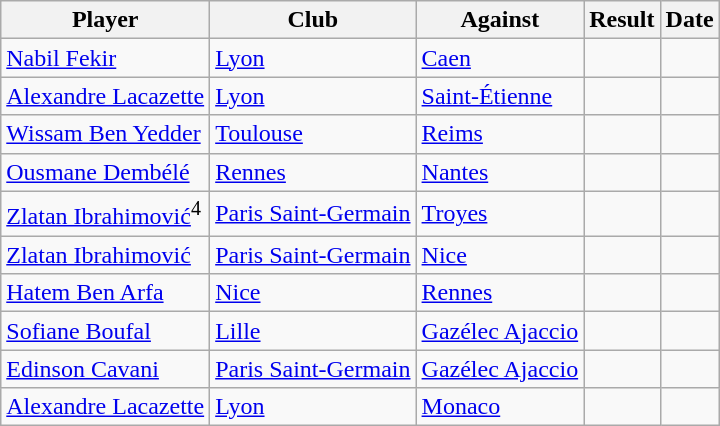<table class="wikitable sortable">
<tr>
<th>Player</th>
<th>Club</th>
<th>Against</th>
<th align="center">Result</th>
<th>Date</th>
</tr>
<tr>
<td> <a href='#'>Nabil Fekir</a></td>
<td><a href='#'>Lyon</a></td>
<td><a href='#'>Caen</a></td>
<td align="center"></td>
<td></td>
</tr>
<tr>
<td> <a href='#'>Alexandre Lacazette</a></td>
<td><a href='#'>Lyon</a></td>
<td><a href='#'>Saint-Étienne</a></td>
<td align="center"></td>
<td></td>
</tr>
<tr>
<td> <a href='#'>Wissam Ben Yedder</a></td>
<td><a href='#'>Toulouse</a></td>
<td><a href='#'>Reims</a></td>
<td align="center"></td>
<td></td>
</tr>
<tr>
<td> <a href='#'>Ousmane Dembélé</a></td>
<td><a href='#'>Rennes</a></td>
<td><a href='#'>Nantes</a></td>
<td align="center"></td>
<td></td>
</tr>
<tr>
<td> <a href='#'>Zlatan Ibrahimović</a><sup>4</sup></td>
<td><a href='#'>Paris Saint-Germain</a></td>
<td><a href='#'>Troyes</a></td>
<td align="center"></td>
<td></td>
</tr>
<tr>
<td> <a href='#'>Zlatan Ibrahimović</a></td>
<td><a href='#'>Paris Saint-Germain</a></td>
<td><a href='#'>Nice</a></td>
<td align="center"></td>
<td></td>
</tr>
<tr>
<td> <a href='#'>Hatem Ben Arfa</a></td>
<td><a href='#'>Nice</a></td>
<td><a href='#'>Rennes</a></td>
<td align="center"></td>
<td></td>
</tr>
<tr>
<td> <a href='#'>Sofiane Boufal</a></td>
<td><a href='#'>Lille</a></td>
<td><a href='#'>Gazélec Ajaccio</a></td>
<td align="center"></td>
<td></td>
</tr>
<tr>
<td> <a href='#'>Edinson Cavani</a></td>
<td><a href='#'>Paris Saint-Germain</a></td>
<td><a href='#'>Gazélec Ajaccio</a></td>
<td align="center"></td>
<td></td>
</tr>
<tr>
<td> <a href='#'>Alexandre Lacazette</a></td>
<td><a href='#'>Lyon</a></td>
<td><a href='#'>Monaco</a></td>
<td align="center"></td>
<td></td>
</tr>
</table>
